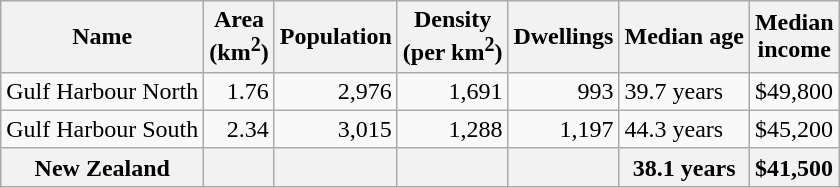<table class="wikitable">
<tr>
<th>Name</th>
<th>Area<br>(km<sup>2</sup>)</th>
<th>Population</th>
<th>Density<br>(per km<sup>2</sup>)</th>
<th>Dwellings</th>
<th>Median age</th>
<th>Median<br>income</th>
</tr>
<tr>
<td>Gulf Harbour North</td>
<td style="text-align:right;">1.76</td>
<td style="text-align:right;">2,976</td>
<td style="text-align:right;">1,691</td>
<td style="text-align:right;">993</td>
<td>39.7 years</td>
<td>$49,800</td>
</tr>
<tr>
<td>Gulf Harbour South</td>
<td style="text-align:right;">2.34</td>
<td style="text-align:right;">3,015</td>
<td style="text-align:right;">1,288</td>
<td style="text-align:right;">1,197</td>
<td>44.3 years</td>
<td>$45,200</td>
</tr>
<tr>
<th>New Zealand</th>
<th></th>
<th></th>
<th></th>
<th></th>
<th>38.1 years</th>
<th style="text-align:left;">$41,500</th>
</tr>
</table>
